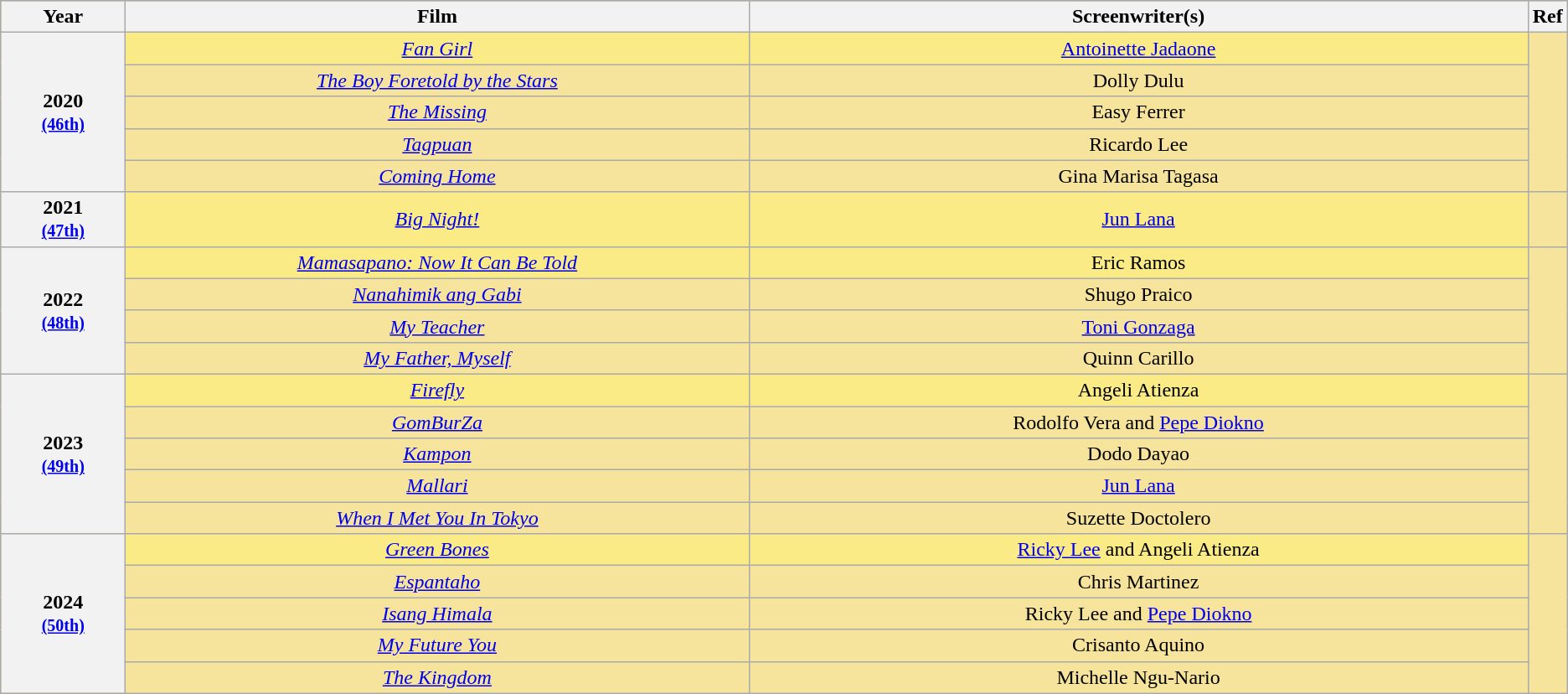<table class="wikitable" rowspan="2" style="text-align:center; background: #f6e39c">
<tr style="background:#bebebe;">
<th scope="col" style="width:8%;">Year</th>
<th scope="col" style="width:40%;">Film</th>
<th scope="col" style="width:50%;">Screenwriter(s)</th>
<th scope="col" style="width:2%;">Ref</th>
</tr>
<tr>
<th scope="row" style="text-align:center" rowspan=5>2020 <br><small><a href='#'>(46th)</a> </small></th>
<td style="background:#FAEB86"><em><a href='#'>Fan Girl</a></em></td>
<td style="background:#FAEB86"><a href='#'>Antoinette Jadaone</a></td>
<td rowspan=5></td>
</tr>
<tr>
<td><em><a href='#'>The Boy Foretold by the Stars</a></em></td>
<td>Dolly Dulu</td>
</tr>
<tr>
<td><em><a href='#'>The Missing</a></em></td>
<td>Easy Ferrer</td>
</tr>
<tr>
<td><em><a href='#'>Tagpuan</a></em></td>
<td>Ricardo Lee</td>
</tr>
<tr>
<td><em><a href='#'>Coming Home</a></em></td>
<td>Gina Marisa Tagasa</td>
</tr>
<tr>
<th scope="row" style="text-align:center">2021 <br><small><a href='#'>(47th)</a> </small></th>
<td style="background:#FAEB86"><em><a href='#'>Big Night!</a></em></td>
<td style="background:#FAEB86"><a href='#'>Jun Lana</a></td>
<td></td>
</tr>
<tr>
<th scope="row" style="text-align:center" rowspan=4>2022 <br><small><a href='#'>(48th)</a> </small></th>
<td style="background:#FAEB86"><em><a href='#'>Mamasapano: Now It Can Be Told</a></em></td>
<td style="background:#FAEB86">Eric Ramos</td>
<td rowspan=4></td>
</tr>
<tr>
<td><em><a href='#'>Nanahimik ang Gabi</a></em></td>
<td>Shugo Praico</td>
</tr>
<tr>
<td><em><a href='#'>My Teacher</a></em></td>
<td><a href='#'>Toni Gonzaga</a></td>
</tr>
<tr>
<td><em><a href='#'>My Father, Myself</a></em></td>
<td>Quinn Carillo</td>
</tr>
<tr>
<th scope="row" style="text-align:center" rowspan=5>2023 <br><small><a href='#'>(49th)</a> </small></th>
<td style="background:#FAEB86"><em><a href='#'>Firefly</a></em></td>
<td style="background:#FAEB86">Angeli Atienza</td>
<td rowspan=5></td>
</tr>
<tr>
<td><em><a href='#'>GomBurZa</a></em></td>
<td>Rodolfo Vera and <a href='#'>Pepe Diokno</a></td>
</tr>
<tr>
<td><em><a href='#'>Kampon</a></em></td>
<td>Dodo Dayao</td>
</tr>
<tr>
<td><em><a href='#'>Mallari</a></em></td>
<td><a href='#'>Jun Lana</a></td>
</tr>
<tr>
<td><em><a href='#'>When I Met You In Tokyo</a></em></td>
<td>Suzette Doctolero</td>
</tr>
<tr>
<th scope="row" style="text-align:center" rowspan=5>2024 <br><small><a href='#'>(50th)</a> </small></th>
<td style="background:#FAEB86"><em><a href='#'>Green Bones</a></em></td>
<td style="background:#FAEB86"><a href='#'>Ricky Lee</a> and Angeli Atienza</td>
<td rowspan=5></td>
</tr>
<tr>
<td><em><a href='#'>Espantaho</a></em></td>
<td>Chris Martinez</td>
</tr>
<tr>
<td><em><a href='#'>Isang Himala</a></em></td>
<td>Ricky Lee and <a href='#'>Pepe Diokno</a></td>
</tr>
<tr>
<td><em><a href='#'>My Future You</a></em></td>
<td>Crisanto Aquino</td>
</tr>
<tr>
<td><em><a href='#'>The Kingdom</a></em></td>
<td>Michelle Ngu-Nario</td>
</tr>
</table>
